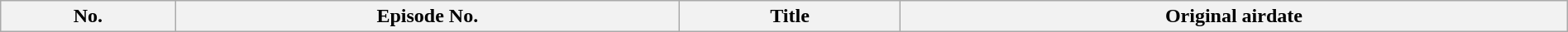<table class="wikitable plainrowheaders" style="width:100%; margin:auto;">
<tr>
<th>No.</th>
<th>Episode No.</th>
<th>Title</th>
<th>Original airdate<br>




</th>
</tr>
</table>
